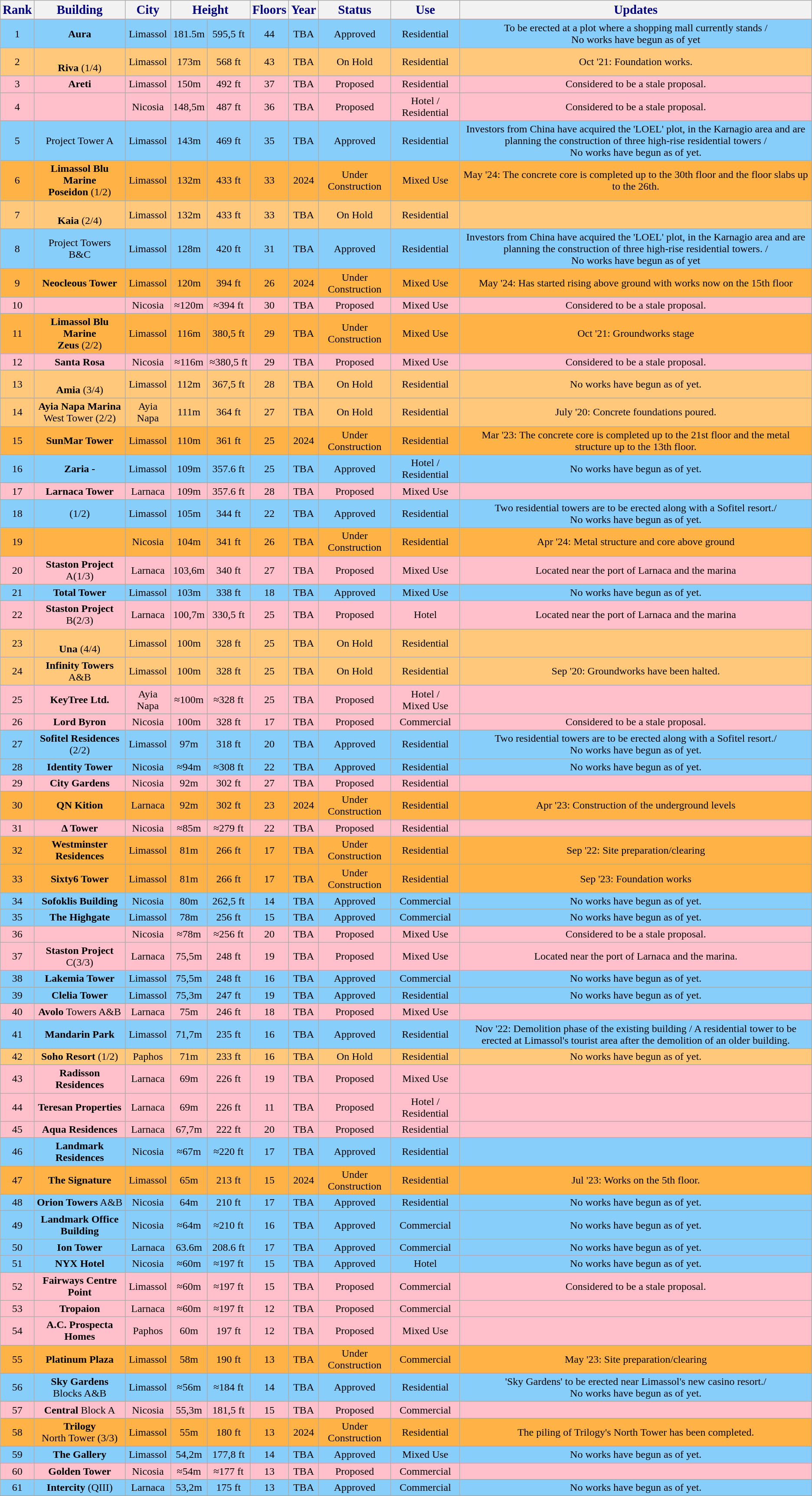<table class="wikitable sortable" style="text-align: center;">
<tr style="text-align: center; color: navy;">
<th><big>Rank</big></th>
<th><big>Building</big></th>
<th><big>City</big></th>
<th colspan="2"><big>Height</big></th>
<th><big>Floors</big></th>
<th><big>Year</big></th>
<th><big>Status</big></th>
<th><big>Use</big></th>
<th><big>Updates</big></th>
</tr>
<tr>
</tr>
<tr style="background :#87CEFA;">
<td>1</td>
<td><strong>Aura</strong></td>
<td>Limassol</td>
<td>181.5m</td>
<td>595,5 ft</td>
<td>44</td>
<td>TBA</td>
<td>Approved</td>
<td>Residential</td>
<td>To be erected at a plot where a shopping mall currently stands  /<br>No works have begun as of yet</td>
</tr>
<tr style="background:#FFC87A;">
<td>2</td>
<td><br><strong></strong> <strong>Riva</strong> (1/4)</td>
<td>Limassol</td>
<td>173m</td>
<td>568 ft</td>
<td>43</td>
<td>TBA</td>
<td>On Hold</td>
<td>Residential</td>
<td>Oct '21: Foundation works.</td>
</tr>
<tr style="background: pink;">
<td>3</td>
<td><strong>Areti</strong></td>
<td>Limassol</td>
<td>150m</td>
<td>492 ft</td>
<td>37</td>
<td>TBA</td>
<td>Proposed</td>
<td>Residential</td>
<td>Considered to be a stale proposal.</td>
</tr>
<tr style="background: pink;">
<td>4</td>
<td><strong></strong></td>
<td>Nicosia</td>
<td>148,5m</td>
<td>487 ft</td>
<td>36</td>
<td>TBA</td>
<td>Proposed</td>
<td>Hotel / Residential</td>
<td>Considered to be a stale proposal.</td>
</tr>
<tr style="background:#87CEFA;">
<td>5</td>
<td> Project Tower A</td>
<td>Limassol</td>
<td>143m</td>
<td>469 ft</td>
<td>35</td>
<td>TBA</td>
<td>Approved</td>
<td>Residential</td>
<td>Investors from China have acquired the 'LOEL' plot, in the Karnagio area and are planning the construction of three high-rise residential towers  /<br>No works have begun as of yet.</td>
</tr>
<tr style="background:#FFB347;">
<td>6</td>
<td><strong>Limassol Blu Marine</strong><br><strong>Poseidon</strong> (1/2)</td>
<td>Limassol</td>
<td>132m</td>
<td>433 ft</td>
<td>33</td>
<td>2024</td>
<td>Under Construction</td>
<td>Mixed Use</td>
<td>May '24: The concrete core is completed up to the 30th floor and the floor slabs up to the 26th.</td>
</tr>
<tr style="background:#FFC87A;">
<td>7</td>
<td><strong></strong><br><strong>Kaia</strong> (2/4)</td>
<td>Limassol</td>
<td>132m</td>
<td>433 ft</td>
<td>33</td>
<td>TBA</td>
<td>On Hold</td>
<td>Residential</td>
<td></td>
</tr>
<tr style="background:#87CEFA;">
<td>8</td>
<td> Project Towers B&C</td>
<td>Limassol</td>
<td>128m</td>
<td>420 ft</td>
<td>31</td>
<td>TBA</td>
<td>Approved</td>
<td>Residential</td>
<td>Investors from China have acquired the 'LOEL' plot, in the Karnagio area and are planning the construction of three high-rise residential towers.  /<br>No works have begun as of yet</td>
</tr>
<tr style="background:#FFB347;">
<td>9</td>
<td><strong>Neocleous Tower</strong></td>
<td>Limassol</td>
<td>120m</td>
<td>394 ft</td>
<td>26</td>
<td>2024</td>
<td>Under Construction</td>
<td>Mixed Use</td>
<td>May '24: Has started rising above ground with works now on the 15th floor</td>
</tr>
<tr style="background: pink;">
<td>10</td>
<td></td>
<td>Nicosia</td>
<td>≈120m</td>
<td>≈394 ft</td>
<td>30</td>
<td>TBA</td>
<td>Proposed</td>
<td>Mixed Use</td>
<td>Considered to be a stale proposal.</td>
</tr>
<tr style="background:#FFB347;">
<td>11</td>
<td><strong>Limassol Blu Marine</strong><br><strong>Zeus</strong> (2/2)</td>
<td>Limassol</td>
<td>116m</td>
<td>380,5 ft</td>
<td>29</td>
<td>TBA</td>
<td>Under Construction</td>
<td>Mixed Use</td>
<td>Oct '21: Groundworks stage</td>
</tr>
<tr style="background: pink;">
<td>12</td>
<td><strong>Santa Rosa</strong></td>
<td>Nicosia</td>
<td>≈116m</td>
<td>≈380,5 ft</td>
<td>29</td>
<td>TBA</td>
<td>Proposed</td>
<td>Mixed Use</td>
<td>Considered to be a stale proposal.</td>
</tr>
<tr style="background:#FFC87A;">
<td>13</td>
<td><br><strong></strong> <strong>Amia</strong> (3/4)</td>
<td>Limassol</td>
<td>112m</td>
<td>367,5 ft</td>
<td>28</td>
<td>TBA</td>
<td>On Hold</td>
<td>Residential</td>
<td>No works have begun as of yet.</td>
</tr>
<tr style="background:#FFC87A;">
<td>14</td>
<td><strong>Ayia Napa Marina</strong><br>West Tower (2/2)</td>
<td>Ayia Napa</td>
<td>111m</td>
<td>364 ft</td>
<td>27</td>
<td>TBA</td>
<td>On Hold</td>
<td>Residential</td>
<td>July '20: Concrete foundations poured.</td>
</tr>
<tr style="background:#FFB347;">
<td>15</td>
<td><strong>SunMar Tower</strong></td>
<td>Limassol</td>
<td>110m</td>
<td>361 ft</td>
<td>25</td>
<td>2024</td>
<td>Under Construction</td>
<td>Residential</td>
<td>Mar '23: The concrete core is completed up to the 21st floor and the metal structure up to the 13th floor.</td>
</tr>
<tr style="background :#87CEFA;">
<td>16</td>
<td><strong>Zaria -  </strong></td>
<td>Limassol</td>
<td>109m</td>
<td>357.6 ft</td>
<td>25</td>
<td>TBA</td>
<td>Approved</td>
<td>Hotel / Residential</td>
<td>No works have begun as of yet.</td>
</tr>
<tr style="background: pink;">
<td>17</td>
<td><strong>Larnaca Tower</strong></td>
<td>Larnaca</td>
<td>109m</td>
<td>357.6 ft</td>
<td>28</td>
<td>TBA</td>
<td>Proposed</td>
<td>Mixed Use</td>
<td></td>
</tr>
<tr style="background:#87CEFA;">
<td>18</td>
<td>  (1/2)</td>
<td>Limassol</td>
<td>105m</td>
<td>344 ft</td>
<td>22</td>
<td>TBA</td>
<td>Approved</td>
<td>Residential</td>
<td>Two residential towers are to be erected along with a Sofitel resort./<br>No works have begun as of yet.</td>
</tr>
<tr style="background:#FFB347">
<td>19</td>
<td></td>
<td>Nicosia</td>
<td>104m</td>
<td>341 ft</td>
<td>26</td>
<td>TBA</td>
<td>Under Construction</td>
<td>Residential</td>
<td>Apr '24: Metal structure and core above ground</td>
</tr>
<tr style="background: pink;">
<td>20</td>
<td><strong>Staston Project</strong> A(1/3)</td>
<td>Larnaca</td>
<td>103,6m</td>
<td>340 ft</td>
<td>27</td>
<td>TBA</td>
<td>Proposed</td>
<td>Mixed Use</td>
<td>Located near the port of Larnaca and the marina</td>
</tr>
<tr style="background:#87CEFA;">
<td>21</td>
<td><strong>Total Tower</strong></td>
<td>Limassol</td>
<td>103m</td>
<td>338 ft</td>
<td>18</td>
<td>TBA</td>
<td>Approved</td>
<td>Mixed Use</td>
<td>No works have begun as of yet.</td>
</tr>
<tr style="background: pink;">
<td>22</td>
<td><strong>Staston Project</strong> B(2/3)</td>
<td>Larnaca</td>
<td>100,7m</td>
<td>330,5 ft</td>
<td>25</td>
<td>TBA</td>
<td>Proposed</td>
<td>Hotel</td>
<td>Located near the port of Larnaca and the marina</td>
</tr>
<tr style="background:#FFC87A;">
<td>23</td>
<td><br><strong></strong> <strong>Una</strong> (4/4)</td>
<td>Limassol</td>
<td>100m</td>
<td>328 ft</td>
<td>25</td>
<td>TBA</td>
<td>On Hold</td>
<td>Residential</td>
<td></td>
</tr>
<tr style="background:#FFC87A;">
<td>24</td>
<td><strong>Infinity Towers</strong> A&B</td>
<td>Limassol</td>
<td>100m</td>
<td>328 ft</td>
<td>25</td>
<td>TBA</td>
<td>On Hold</td>
<td>Residential</td>
<td>Sep '20: Groundworks have been halted.</td>
</tr>
<tr style="background: pink;">
<td>25</td>
<td><strong>KeyTree Ltd.</strong></td>
<td>Ayia Napa</td>
<td>≈100m</td>
<td>≈328 ft</td>
<td>25</td>
<td>TBA</td>
<td>Proposed</td>
<td>Hotel /<br>Mixed Use</td>
<td></td>
</tr>
<tr style="background: pink;">
<td>26</td>
<td><strong>Lord Byron</strong></td>
<td>Nicosia</td>
<td>100m</td>
<td>328 ft</td>
<td>17</td>
<td>TBA</td>
<td>Proposed</td>
<td>Commercial</td>
<td>Considered to be a stale proposal.</td>
</tr>
<tr style="background:#87CEFA;">
<td>27</td>
<td><strong>Sofitel Residences</strong> (2/2)</td>
<td>Limassol</td>
<td>97m</td>
<td>318 ft</td>
<td>20</td>
<td>TBA</td>
<td>Approved</td>
<td>Residential</td>
<td>Two residential towers are to be erected along with a Sofitel resort./<br>No works have begun as of yet.</td>
</tr>
<tr style="background:#87CEFA;">
<td>28</td>
<td><strong>Identity Tower</strong></td>
<td>Nicosia</td>
<td>≈94m</td>
<td>≈308 ft</td>
<td>22</td>
<td>TBA</td>
<td>Approved</td>
<td>Residential</td>
<td>No works have begun as of yet.</td>
</tr>
<tr style="background: pink;">
<td>29</td>
<td><strong>City Gardens</strong></td>
<td>Nicosia</td>
<td>92m</td>
<td>302 ft</td>
<td>27</td>
<td>TBA</td>
<td>Proposed</td>
<td>Residential</td>
<td></td>
</tr>
<tr style="background:#FFB347;">
<td>30</td>
<td><strong>QN Kition</strong></td>
<td>Larnaca</td>
<td>92m</td>
<td>302 ft</td>
<td>23</td>
<td>2024</td>
<td>Under Construction</td>
<td>Residential</td>
<td>Apr '23: Construction of the underground levels</td>
</tr>
<tr style="background: pink;">
<td>31</td>
<td><strong>Δ Tower</strong></td>
<td>Nicosia</td>
<td>≈85m</td>
<td>≈279 ft</td>
<td>22</td>
<td>TBA</td>
<td>Proposed</td>
<td>Residential</td>
<td></td>
</tr>
<tr style="background:#FFB347;">
<td>32</td>
<td><strong>Westminster Residences</strong></td>
<td>Limassol</td>
<td>81m</td>
<td>266 ft</td>
<td>17</td>
<td>TBA</td>
<td>Under Construction</td>
<td>Residential</td>
<td>Sep '22: Site preparation/clearing</td>
</tr>
<tr style="background:#FFB347;">
<td>33</td>
<td><strong>Sixty6 Tower</strong></td>
<td>Limassol</td>
<td>81m</td>
<td>266 ft</td>
<td>17</td>
<td>TBA</td>
<td>Under Construction</td>
<td>Residential</td>
<td>Sep '23: Foundation works</td>
</tr>
<tr style="background :#87CEFA;">
<td>34</td>
<td><strong>Sofoklis Building</strong></td>
<td>Nicosia</td>
<td>80m</td>
<td>262,5 ft</td>
<td>14</td>
<td>TBA</td>
<td>Approved</td>
<td>Commercial</td>
<td>No works have begun as of yet.</td>
</tr>
<tr style="background:#87CEFA;">
<td>35</td>
<td><strong>The Highgate</strong></td>
<td>Limassol</td>
<td>78m</td>
<td>256 ft</td>
<td>15</td>
<td>TBA</td>
<td>Approved</td>
<td>Commercial</td>
<td>No works have begun as of yet.</td>
</tr>
<tr style="background: pink;">
<td>36</td>
<td></td>
<td>Nicosia</td>
<td>≈78m</td>
<td>≈256 ft</td>
<td>20</td>
<td>TBA</td>
<td>Proposed</td>
<td>Mixed Use</td>
<td>Considered to be a stale proposal.</td>
</tr>
<tr style="background: pink;">
<td>37</td>
<td><strong>Staston Project</strong> C(3/3)</td>
<td>Larnaca</td>
<td>75,5m</td>
<td>248 ft</td>
<td>19</td>
<td>TBA</td>
<td>Proposed</td>
<td>Mixed Use</td>
<td>Located near the port of Larnaca and the marina.</td>
</tr>
<tr style="background:#87CEFA;">
<td>38</td>
<td><strong>Lakemia Tower</strong></td>
<td>Limassol</td>
<td>75,5m</td>
<td>248 ft</td>
<td>16</td>
<td>TBA</td>
<td>Approved</td>
<td>Commercial</td>
<td>No works have begun as of yet.</td>
</tr>
<tr style="background:#87CEFA;">
<td>39</td>
<td><strong>Clelia Tower</strong></td>
<td>Limassol</td>
<td>75,3m</td>
<td>247 ft</td>
<td>19</td>
<td>TBA</td>
<td>Approved</td>
<td>Residential</td>
<td>No works have begun as of yet.</td>
</tr>
<tr style="background: pink;">
<td>40</td>
<td><strong>Avolo</strong> Towers A&B</td>
<td>Larnaca</td>
<td>75m</td>
<td>246 ft</td>
<td>18</td>
<td>TBA</td>
<td>Proposed</td>
<td>Mixed Use</td>
<td></td>
</tr>
<tr style="background: #87CEFA;">
<td>41</td>
<td><strong>Mandarin Park</strong></td>
<td>Limassol</td>
<td>71,7m</td>
<td>235 ft</td>
<td>16</td>
<td>TBA</td>
<td>Approved</td>
<td>Residential</td>
<td>Nov '22: Demolition phase of the existing building / A residential tower to be erected at Limassol's tourist area after the demolition of an older building.</td>
</tr>
<tr style="background:#FFC87A;">
<td>42</td>
<td><strong>Soho Resort</strong> (1/2)</td>
<td>Paphos</td>
<td>71m</td>
<td>233 ft</td>
<td>16</td>
<td>TBA</td>
<td>On Hold</td>
<td>Residential</td>
<td>No works have begun as of yet.</td>
</tr>
<tr style="background: pink;">
<td>43</td>
<td><strong>Radisson Residences</strong></td>
<td>Larnaca</td>
<td>69m</td>
<td>226 ft</td>
<td>19</td>
<td>TBA</td>
<td>Proposed</td>
<td>Mixed Use</td>
<td></td>
</tr>
<tr style="background: pink;">
<td>44</td>
<td><strong>Teresan</strong> <strong>Properties</strong></td>
<td>Larnaca</td>
<td>69m</td>
<td>226 ft</td>
<td>11</td>
<td>TBA</td>
<td>Proposed</td>
<td>Hotel / Residential</td>
<td></td>
</tr>
<tr style="background: pink;">
<td>45</td>
<td><strong>Aqua Residences</strong></td>
<td>Larnaca</td>
<td>67,7m</td>
<td>222 ft</td>
<td>20</td>
<td>TBA</td>
<td>Proposed</td>
<td>Residential</td>
<td></td>
</tr>
<tr style="background:#87CEFA;">
<td>46</td>
<td><strong>Landmark Residences</strong></td>
<td>Nicosia</td>
<td>≈67m</td>
<td>≈220 ft</td>
<td>17</td>
<td>TBA</td>
<td>Approved</td>
<td>Residential</td>
<td></td>
</tr>
<tr style="background:#FFB347;">
<td>47</td>
<td><strong>The Signature</strong></td>
<td>Limassol</td>
<td>65m</td>
<td>213 ft</td>
<td>15</td>
<td>2024</td>
<td>Under Construction</td>
<td>Residential</td>
<td>Jul '23: Works on the 5th floor.</td>
</tr>
<tr style="background:#87CEFA;">
<td>48</td>
<td><strong>Orion Towers</strong> A&B</td>
<td>Nicosia</td>
<td>64m</td>
<td>210 ft</td>
<td>17</td>
<td>TBA</td>
<td>Approved</td>
<td>Residential</td>
<td>No works have begun as of yet.</td>
</tr>
<tr style="background:#87CEFA;">
<td>49</td>
<td><strong>Landmark Office Building</strong></td>
<td>Nicosia</td>
<td>≈64m</td>
<td>≈210 ft</td>
<td>16</td>
<td>TBA</td>
<td>Approved</td>
<td>Commercial</td>
<td>No works have begun as of yet.</td>
</tr>
<tr style="background:#87CEFA;">
<td>50</td>
<td><strong>Ion Tower</strong></td>
<td>Larnaca</td>
<td>63.6m</td>
<td>208.6 ft</td>
<td>17</td>
<td>TBA</td>
<td>Approved</td>
<td>Commercial</td>
<td>No works have begun as of yet.</td>
</tr>
<tr style="background:#87CEFA;">
<td>51</td>
<td><strong>NYX Hotel</strong></td>
<td>Nicosia</td>
<td>≈60m</td>
<td>≈197 ft</td>
<td>15</td>
<td>TBA</td>
<td>Approved</td>
<td>Hotel</td>
<td>No works have begun as of yet.</td>
</tr>
<tr style="background: pink;">
<td>52</td>
<td><strong>Fairways Centre Point</strong></td>
<td>Limassol</td>
<td>≈60m</td>
<td>≈197 ft</td>
<td>15</td>
<td>TBA</td>
<td>Proposed</td>
<td>Commercial</td>
<td>Considered to be a stale proposal.</td>
</tr>
<tr style="background: pink;">
<td>53</td>
<td><strong>Tropaion</strong></td>
<td>Larnaca</td>
<td>≈60m</td>
<td>≈197 ft</td>
<td>12</td>
<td>TBA</td>
<td>Proposed</td>
<td>Commercial</td>
<td></td>
</tr>
<tr style="background: pink;">
<td>54</td>
<td><strong>A.C. Prospecta Homes</strong></td>
<td>Paphos</td>
<td>60m</td>
<td>197 ft</td>
<td>12</td>
<td>TBA</td>
<td>Proposed</td>
<td>Mixed Use</td>
<td></td>
</tr>
<tr style="background:#FFB347;">
<td>55</td>
<td><strong>Platinum Plaza</strong></td>
<td>Limassol</td>
<td>58m</td>
<td>190 ft</td>
<td>13</td>
<td>TBA</td>
<td>Under Construction</td>
<td>Commercial</td>
<td>May '23: Site preparation/clearing</td>
</tr>
<tr style="background :#87CEFA;">
<td>56</td>
<td><strong>Sky Gardens</strong> Blocks A&B</td>
<td>Limassol</td>
<td>≈56m</td>
<td>≈184 ft</td>
<td>14</td>
<td>TBA</td>
<td>Approved</td>
<td>Residential</td>
<td>'Sky Gardens' to be erected near Limassol's new casino resort./<br>No works have begun as of yet.</td>
</tr>
<tr style="background: pink;">
<td>57</td>
<td><strong>Central</strong> Block A</td>
<td>Nicosia</td>
<td>55,3m</td>
<td>181,5 ft</td>
<td>15</td>
<td>TBA</td>
<td>Proposed</td>
<td>Commercial</td>
<td></td>
</tr>
<tr style="background:#FFB347;">
<td>58</td>
<td><strong>Trilogy</strong><br>North Tower (3/3)</td>
<td>Limassol</td>
<td>55m</td>
<td>180 ft</td>
<td>13</td>
<td>2024</td>
<td>Under Construction</td>
<td>Residential</td>
<td>The piling of Trilogy's North Tower has been completed.</td>
</tr>
<tr style="background:#87CEFA;">
<td>59</td>
<td><strong>The Gallery</strong></td>
<td>Limassol</td>
<td>54,2m</td>
<td>177,8 ft</td>
<td>14</td>
<td>TBA</td>
<td>Approved</td>
<td>Mixed Use</td>
<td>No works have begun as of yet.</td>
</tr>
<tr style="background: pink;">
<td>60</td>
<td><strong>Golden Tower</strong></td>
<td>Nicosia</td>
<td>≈54m</td>
<td>≈177 ft</td>
<td>13</td>
<td>TBA</td>
<td>Proposed</td>
<td>Commercial</td>
<td></td>
</tr>
<tr style="background:#87CEFA;">
<td>61</td>
<td><strong>Intercity</strong> (QIII)</td>
<td>Larnaca</td>
<td>53,2m</td>
<td>175 ft</td>
<td>13</td>
<td>TBA</td>
<td>Approved</td>
<td>Commercial</td>
<td>No works have begun as of yet.</td>
</tr>
<tr>
</tr>
<tr>
</tr>
<tr>
</tr>
<tr>
</tr>
<tr>
</tr>
<tr>
</tr>
<tr>
</tr>
<tr>
</tr>
<tr>
</tr>
<tr>
</tr>
<tr>
</tr>
</table>
